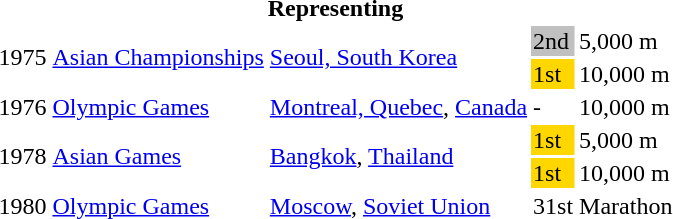<table>
<tr>
<th colspan="5">Representing </th>
</tr>
<tr>
<td rowspan=2>1975</td>
<td rowspan=2><a href='#'>Asian Championships</a></td>
<td rowspan=2><a href='#'>Seoul, South Korea</a></td>
<td bgcolor="silver">2nd</td>
<td>5,000 m</td>
</tr>
<tr>
<td bgcolor="gold">1st</td>
<td>10,000 m</td>
</tr>
<tr>
<td>1976</td>
<td><a href='#'>Olympic Games</a></td>
<td><a href='#'>Montreal, Quebec</a>, <a href='#'>Canada</a></td>
<td>-</td>
<td>10,000 m</td>
</tr>
<tr>
<td rowspan=2>1978</td>
<td rowspan=2><a href='#'>Asian Games</a></td>
<td rowspan=2><a href='#'>Bangkok</a>, <a href='#'>Thailand</a></td>
<td bgcolor="gold">1st</td>
<td>5,000 m</td>
</tr>
<tr>
<td bgcolor="gold">1st</td>
<td>10,000 m</td>
</tr>
<tr>
<td>1980</td>
<td><a href='#'>Olympic Games</a></td>
<td><a href='#'>Moscow</a>, <a href='#'>Soviet Union</a></td>
<td>31st</td>
<td>Marathon</td>
</tr>
</table>
